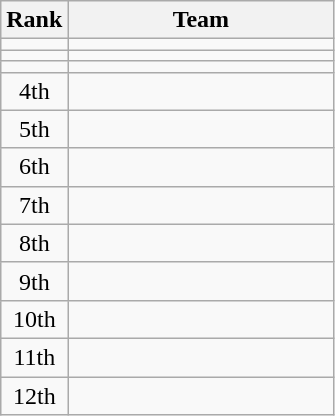<table class=wikitable style="text-align:center;">
<tr>
<th>Rank</th>
<th width=170>Team</th>
</tr>
<tr>
<td></td>
<td align=left></td>
</tr>
<tr>
<td></td>
<td align=left></td>
</tr>
<tr>
<td></td>
<td align=left></td>
</tr>
<tr>
<td>4th</td>
<td align=left></td>
</tr>
<tr>
<td>5th</td>
<td align=left></td>
</tr>
<tr>
<td>6th</td>
<td align=left></td>
</tr>
<tr>
<td>7th</td>
<td align=left></td>
</tr>
<tr>
<td>8th</td>
<td align=left></td>
</tr>
<tr>
<td>9th</td>
<td align=left></td>
</tr>
<tr>
<td>10th</td>
<td align=left></td>
</tr>
<tr>
<td>11th</td>
<td align=left></td>
</tr>
<tr>
<td>12th</td>
<td align=left></td>
</tr>
</table>
